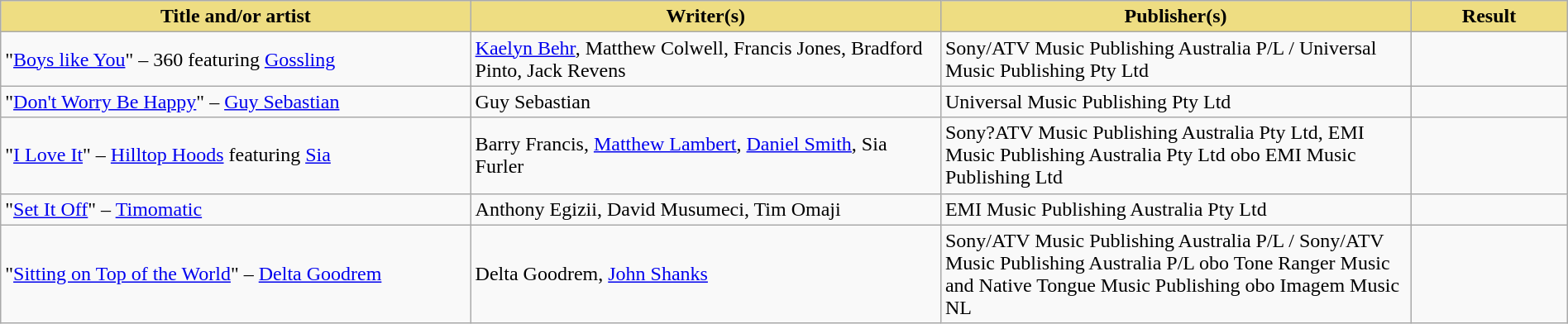<table class="wikitable" width=100%>
<tr>
<th style="width:30%;background:#EEDD82;">Title and/or artist</th>
<th style="width:30%;background:#EEDD82;">Writer(s)</th>
<th style="width:30%;background:#EEDD82;">Publisher(s)</th>
<th style="width:10%;background:#EEDD82;">Result</th>
</tr>
<tr>
<td>"<a href='#'>Boys like You</a>" – 360 featuring <a href='#'>Gossling</a></td>
<td><a href='#'>Kaelyn Behr</a>, Matthew Colwell, Francis Jones, Bradford Pinto, Jack Revens</td>
<td>Sony/ATV Music Publishing Australia P/L / Universal Music Publishing Pty Ltd</td>
<td></td>
</tr>
<tr>
<td>"<a href='#'>Don't Worry Be Happy</a>" – <a href='#'>Guy Sebastian</a></td>
<td>Guy Sebastian</td>
<td>Universal Music Publishing Pty Ltd</td>
<td></td>
</tr>
<tr>
<td>"<a href='#'>I Love It</a>" – <a href='#'>Hilltop Hoods</a> featuring <a href='#'>Sia</a></td>
<td>Barry Francis, <a href='#'>Matthew Lambert</a>, <a href='#'>Daniel Smith</a>, Sia Furler</td>
<td>Sony?ATV Music Publishing Australia Pty Ltd, EMI Music Publishing Australia Pty Ltd obo EMI Music Publishing Ltd</td>
<td></td>
</tr>
<tr>
<td>"<a href='#'>Set It Off</a>" – <a href='#'>Timomatic</a></td>
<td>Anthony Egizii, David Musumeci, Tim Omaji</td>
<td>EMI Music Publishing Australia Pty Ltd</td>
<td></td>
</tr>
<tr>
<td>"<a href='#'>Sitting on Top of the World</a>" – <a href='#'>Delta Goodrem</a></td>
<td>Delta Goodrem, <a href='#'>John Shanks</a></td>
<td>Sony/ATV Music Publishing Australia P/L / Sony/ATV Music Publishing Australia P/L obo Tone Ranger Music and Native Tongue Music Publishing obo Imagem Music NL</td>
<td></td>
</tr>
</table>
